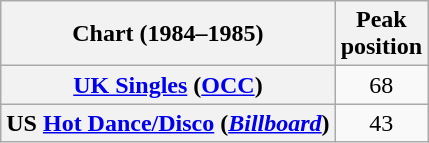<table class="wikitable sortable plainrowheaders" style="text-align:center">
<tr>
<th scope="col">Chart (1984–1985)</th>
<th scope="col">Peak<br>position</th>
</tr>
<tr>
<th scope="row"><a href='#'>UK Singles</a> (<a href='#'>OCC</a>)</th>
<td>68</td>
</tr>
<tr>
<th scope="row">US <a href='#'>Hot Dance/Disco</a> (<em><a href='#'>Billboard</a></em>)</th>
<td>43</td>
</tr>
</table>
